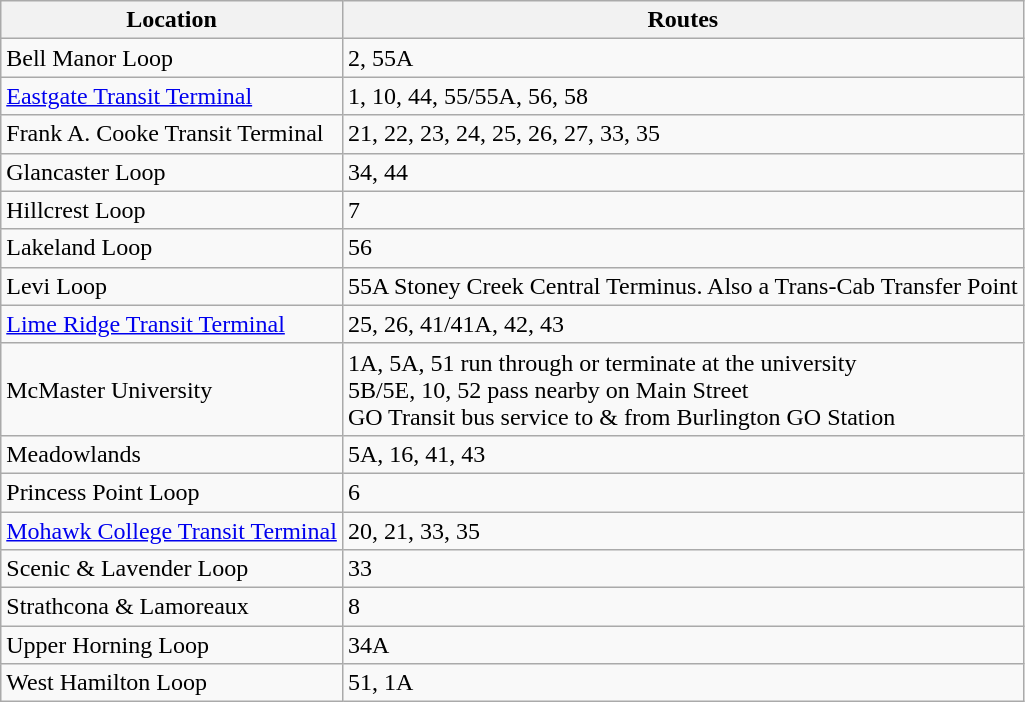<table class="wikitable">
<tr>
<th>Location</th>
<th>Routes</th>
</tr>
<tr>
<td>Bell Manor Loop</td>
<td>2, 55A</td>
</tr>
<tr>
<td><a href='#'>Eastgate Transit Terminal</a></td>
<td>1, 10, 44, 55/55A, 56, 58</td>
</tr>
<tr>
<td>Frank A. Cooke Transit Terminal</td>
<td>21, 22, 23, 24, 25, 26, 27, 33, 35</td>
</tr>
<tr>
<td>Glancaster Loop</td>
<td>34, 44</td>
</tr>
<tr>
<td>Hillcrest Loop</td>
<td>7</td>
</tr>
<tr>
<td>Lakeland Loop</td>
<td>56</td>
</tr>
<tr>
<td>Levi Loop</td>
<td>55A Stoney Creek Central Terminus. Also a Trans-Cab Transfer Point</td>
</tr>
<tr>
<td><a href='#'>Lime Ridge Transit Terminal</a></td>
<td>25, 26, 41/41A, 42, 43</td>
</tr>
<tr>
<td>McMaster University</td>
<td>1A, 5A, 51 run through or terminate at the university<br>5B/5E, 10, 52 pass nearby on Main Street<br>GO Transit bus service to & from Burlington GO Station</td>
</tr>
<tr>
<td>Meadowlands</td>
<td>5A, 16, 41, 43</td>
</tr>
<tr>
<td>Princess Point Loop</td>
<td>6</td>
</tr>
<tr>
<td><a href='#'>Mohawk College Transit Terminal</a></td>
<td>20, 21, 33, 35</td>
</tr>
<tr>
<td>Scenic & Lavender Loop</td>
<td>33</td>
</tr>
<tr>
<td>Strathcona & Lamoreaux</td>
<td>8</td>
</tr>
<tr>
<td>Upper Horning Loop</td>
<td>34A</td>
</tr>
<tr>
<td>West Hamilton Loop</td>
<td>51, 1A</td>
</tr>
</table>
